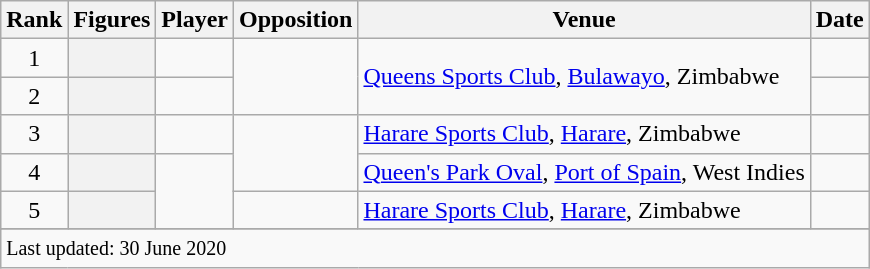<table class="wikitable plainrowheaders sortable">
<tr>
<th scope=col>Rank</th>
<th scope=col>Figures</th>
<th scope=col>Player</th>
<th scope=col>Opposition</th>
<th scope=col>Venue</th>
<th scope=col>Date</th>
</tr>
<tr>
<td align=center>1</td>
<th scope=row style=text-align:center;></th>
<td></td>
<td rowspan=2></td>
<td rowspan=2><a href='#'>Queens Sports Club</a>, <a href='#'>Bulawayo</a>, Zimbabwe</td>
<td></td>
</tr>
<tr>
<td align=center>2</td>
<th scope=row style=text-align:center;></th>
<td></td>
<td></td>
</tr>
<tr>
<td align=center>3</td>
<th scope=row style=text-align:center;></th>
<td></td>
<td rowspan=2></td>
<td><a href='#'>Harare Sports Club</a>, <a href='#'>Harare</a>, Zimbabwe</td>
<td></td>
</tr>
<tr>
<td align=center>4</td>
<th scope=row style=text-align:center;></th>
<td rowspan=2></td>
<td><a href='#'>Queen's Park Oval</a>, <a href='#'>Port of Spain</a>, West Indies</td>
<td></td>
</tr>
<tr>
<td align=center>5</td>
<th scope=row style=text-align:center;></th>
<td></td>
<td><a href='#'>Harare Sports Club</a>, <a href='#'>Harare</a>, Zimbabwe</td>
<td></td>
</tr>
<tr>
</tr>
<tr class=sortbottom>
<td colspan=6><small>Last updated: 30 June 2020</small></td>
</tr>
</table>
